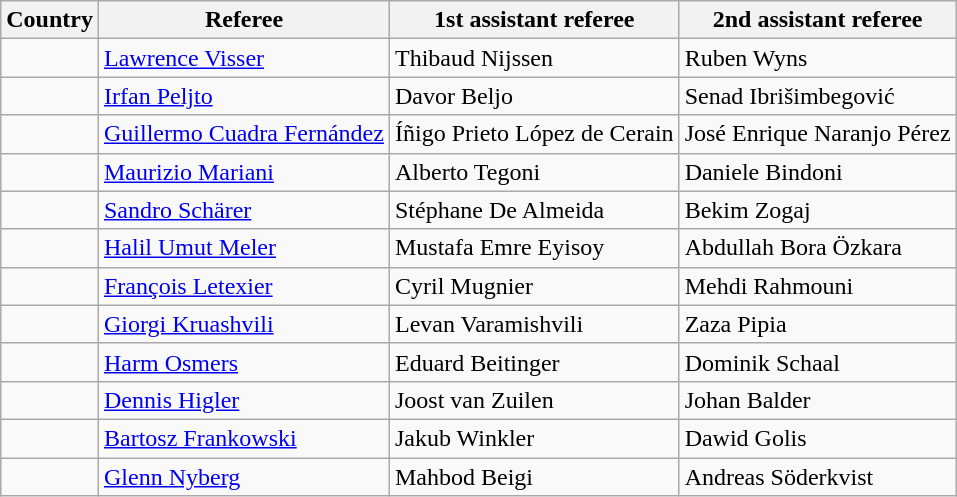<table class="wikitable">
<tr>
<th>Country</th>
<th>Referee</th>
<th>1st assistant referee</th>
<th>2nd assistant referee</th>
</tr>
<tr>
<td></td>
<td><a href='#'>Lawrence Visser</a></td>
<td>Thibaud Nijssen</td>
<td>Ruben Wyns</td>
</tr>
<tr>
<td></td>
<td><a href='#'>Irfan Peljto</a></td>
<td>Davor Beljo</td>
<td>Senad Ibrišimbegović</td>
</tr>
<tr>
<td></td>
<td><a href='#'>Guillermo Cuadra Fernández</a></td>
<td>Íñigo Prieto López de Cerain</td>
<td>José Enrique Naranjo Pérez</td>
</tr>
<tr>
<td></td>
<td><a href='#'>Maurizio Mariani</a></td>
<td>Alberto Tegoni</td>
<td>Daniele Bindoni</td>
</tr>
<tr>
<td></td>
<td><a href='#'>Sandro Schärer</a></td>
<td>Stéphane De Almeida</td>
<td>Bekim Zogaj</td>
</tr>
<tr>
<td></td>
<td><a href='#'>Halil Umut Meler</a></td>
<td>Mustafa Emre Eyisoy</td>
<td>Abdullah Bora Özkara</td>
</tr>
<tr>
<td></td>
<td><a href='#'>François Letexier</a></td>
<td>Cyril Mugnier</td>
<td>Mehdi Rahmouni</td>
</tr>
<tr>
<td></td>
<td><a href='#'>Giorgi Kruashvili</a></td>
<td>Levan Varamishvili</td>
<td>Zaza Pipia</td>
</tr>
<tr>
<td></td>
<td><a href='#'>Harm Osmers</a></td>
<td>Eduard Beitinger</td>
<td>Dominik Schaal</td>
</tr>
<tr>
<td></td>
<td><a href='#'>Dennis Higler</a></td>
<td>Joost van Zuilen</td>
<td>Johan Balder</td>
</tr>
<tr>
<td></td>
<td><a href='#'>Bartosz Frankowski</a></td>
<td>Jakub Winkler</td>
<td>Dawid Golis</td>
</tr>
<tr>
<td></td>
<td><a href='#'>Glenn Nyberg</a></td>
<td>Mahbod Beigi</td>
<td>Andreas Söderkvist</td>
</tr>
</table>
